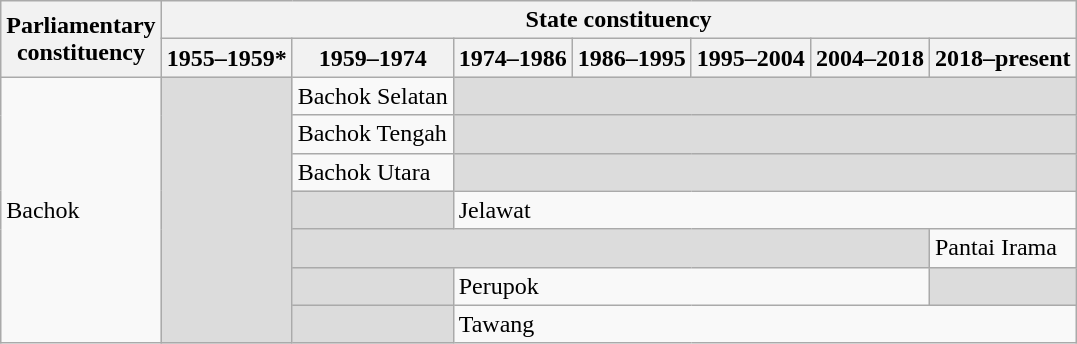<table class="wikitable">
<tr>
<th rowspan="2">Parliamentary<br>constituency</th>
<th colspan="7">State constituency</th>
</tr>
<tr>
<th>1955–1959*</th>
<th>1959–1974</th>
<th>1974–1986</th>
<th>1986–1995</th>
<th>1995–2004</th>
<th>2004–2018</th>
<th>2018–present</th>
</tr>
<tr>
<td rowspan="7">Bachok</td>
<td rowspan="7" bgcolor="dcdcdc"></td>
<td>Bachok Selatan</td>
<td colspan="5" bgcolor="dcdcdc"></td>
</tr>
<tr>
<td>Bachok Tengah</td>
<td colspan="5" bgcolor="dcdcdc"></td>
</tr>
<tr>
<td>Bachok Utara</td>
<td colspan="5" bgcolor="dcdcdc"></td>
</tr>
<tr>
<td bgcolor="dcdcdc"></td>
<td colspan="5">Jelawat</td>
</tr>
<tr>
<td colspan="5" bgcolor="dcdcdc"></td>
<td>Pantai Irama</td>
</tr>
<tr>
<td bgcolor="dcdcdc"></td>
<td colspan="4">Perupok</td>
<td bgcolor="dcdcdc"></td>
</tr>
<tr>
<td bgcolor="dcdcdc"></td>
<td colspan="5">Tawang</td>
</tr>
</table>
